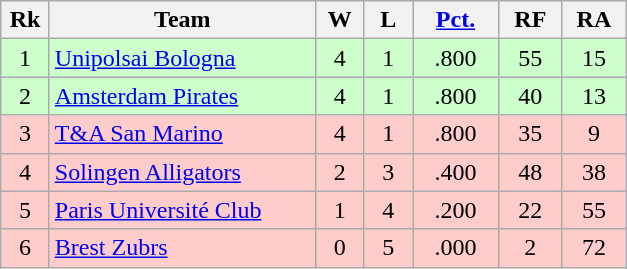<table class="wikitable" style="text-align:center">
<tr>
<th width="25">Rk</th>
<th width="170">Team</th>
<th width="25">W</th>
<th width="25">L</th>
<th width="50"><a href='#'>Pct.</a></th>
<th width="35">RF</th>
<th width="35">RA</th>
</tr>
<tr style="background-color:#ccffcc;">
<td>1</td>
<td style="text-align:left;"> <a href='#'>Unipolsai Bologna</a></td>
<td>4</td>
<td>1</td>
<td>.800</td>
<td>55</td>
<td>15</td>
</tr>
<tr style="background-color:#ccffcc;">
<td>2</td>
<td style="text-align:left;"> <a href='#'>Amsterdam Pirates</a></td>
<td>4</td>
<td>1</td>
<td>.800</td>
<td>40</td>
<td>13</td>
</tr>
<tr style="background-color:#ffcccc;">
<td>3</td>
<td style="text-align:left;"> <a href='#'>T&A San Marino</a></td>
<td>4</td>
<td>1</td>
<td>.800</td>
<td>35</td>
<td>9</td>
</tr>
<tr style="background-color:#ffcccc;">
<td>4</td>
<td style="text-align:left;"> <a href='#'>Solingen Alligators</a></td>
<td>2</td>
<td>3</td>
<td>.400</td>
<td>48</td>
<td>38</td>
</tr>
<tr style="background-color:#ffcccc;">
<td>5</td>
<td style="text-align:left;"> <a href='#'>Paris Université Club</a></td>
<td>1</td>
<td>4</td>
<td>.200</td>
<td>22</td>
<td>55</td>
</tr>
<tr style="background-color:#ffcccc;">
<td>6</td>
<td style="text-align:left;"> <a href='#'>Brest Zubrs</a></td>
<td>0</td>
<td>5</td>
<td>.000</td>
<td>2</td>
<td>72</td>
</tr>
</table>
